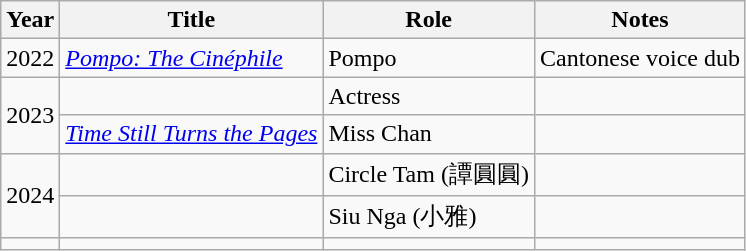<table class="wikitable">
<tr>
<th>Year</th>
<th>Title</th>
<th>Role</th>
<th>Notes</th>
</tr>
<tr>
<td>2022</td>
<td><em><a href='#'>Pompo: The Cinéphile</a></em></td>
<td>Pompo</td>
<td>Cantonese voice dub</td>
</tr>
<tr>
<td rowspan="2">2023</td>
<td><em></em></td>
<td>Actress</td>
<td></td>
</tr>
<tr>
<td><em><a href='#'>Time Still Turns the Pages</a></em></td>
<td>Miss Chan</td>
<td></td>
</tr>
<tr>
<td rowspan="2">2024</td>
<td><em></em></td>
<td>Circle Tam (譚圓圓)</td>
<td></td>
</tr>
<tr>
<td><em></em></td>
<td>Siu Nga (小雅)</td>
<td></td>
</tr>
<tr>
<td></td>
<td></td>
<td></td>
<td></td>
</tr>
</table>
